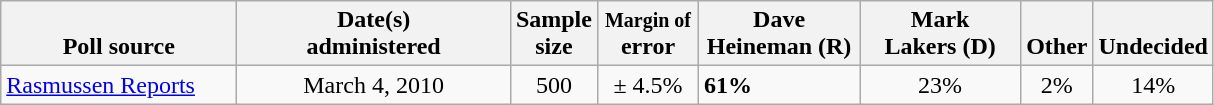<table class="wikitable">
<tr valign= bottom>
<th style="width:150px;">Poll source</th>
<th style="width:175px;">Date(s)<br>administered</th>
<th class=small>Sample<br>size</th>
<th style="width:60px;"><small>Margin of</small><br>error</th>
<th style="width:100px;">Dave<br>Heineman (R)</th>
<th style="width:100px;">Mark<br>Lakers (D)</th>
<th>Other</th>
<th>Undecided</th>
</tr>
<tr>
<td><a href='#'>Rasmussen Reports</a></td>
<td align=center>March 4, 2010</td>
<td align=center>500</td>
<td align=center>± 4.5%</td>
<td><strong>61%</strong></td>
<td align=center>23%</td>
<td align=center>2%</td>
<td align=center>14%</td>
</tr>
</table>
